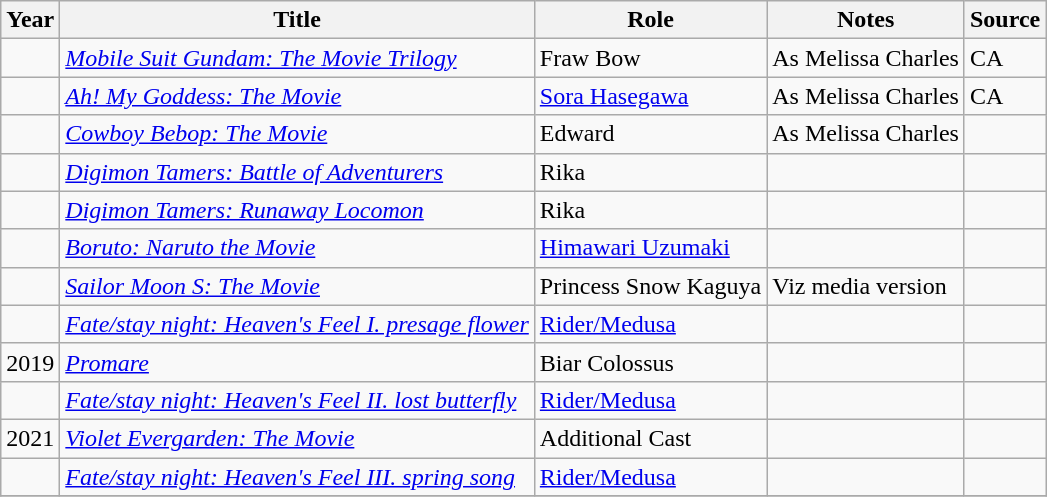<table class="wikitable sortable plainrowheaders">
<tr>
<th>Year</th>
<th>Title</th>
<th>Role</th>
<th class="unsortable">Notes</th>
<th class="unsortable">Source</th>
</tr>
<tr>
<td></td>
<td><em><a href='#'>Mobile Suit Gundam: The Movie Trilogy</a></em></td>
<td>Fraw Bow</td>
<td>As Melissa Charles</td>
<td>CA</td>
</tr>
<tr>
<td></td>
<td><em><a href='#'>Ah! My Goddess: The Movie</a></em></td>
<td><a href='#'>Sora Hasegawa</a></td>
<td>As Melissa Charles</td>
<td>CA</td>
</tr>
<tr>
<td></td>
<td><em><a href='#'>Cowboy Bebop: The Movie</a></em></td>
<td>Edward</td>
<td>As Melissa Charles</td>
<td></td>
</tr>
<tr>
<td></td>
<td><em><a href='#'>Digimon Tamers: Battle of Adventurers</a></em></td>
<td>Rika</td>
<td></td>
<td></td>
</tr>
<tr>
<td></td>
<td><em><a href='#'>Digimon Tamers: Runaway Locomon</a></em></td>
<td>Rika</td>
<td></td>
<td></td>
</tr>
<tr>
<td></td>
<td><em><a href='#'>Boruto: Naruto the Movie</a></em></td>
<td><a href='#'>Himawari Uzumaki</a></td>
<td></td>
<td></td>
</tr>
<tr>
<td></td>
<td><em><a href='#'>Sailor Moon S: The Movie</a></em></td>
<td>Princess Snow Kaguya</td>
<td>Viz media version</td>
<td></td>
</tr>
<tr>
<td></td>
<td><em><a href='#'>Fate/stay night: Heaven's Feel I. presage flower</a></em></td>
<td><a href='#'>Rider/Medusa</a></td>
<td></td>
<td></td>
</tr>
<tr>
<td>2019</td>
<td><em><a href='#'>Promare</a></em></td>
<td>Biar Colossus</td>
<td></td>
<td></td>
</tr>
<tr>
<td></td>
<td><em><a href='#'>Fate/stay night: Heaven's Feel II. lost butterfly</a></em></td>
<td><a href='#'>Rider/Medusa</a></td>
<td></td>
<td></td>
</tr>
<tr>
<td>2021</td>
<td><em><a href='#'>Violet Evergarden: The Movie</a></em></td>
<td>Additional Cast</td>
<td></td>
<td></td>
</tr>
<tr>
<td></td>
<td><em><a href='#'>Fate/stay night: Heaven's Feel III. spring song</a></em></td>
<td><a href='#'>Rider/Medusa</a></td>
<td></td>
<td></td>
</tr>
<tr>
</tr>
</table>
